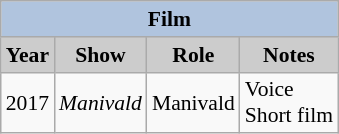<table class="wikitable" style="font-size:90%;">
<tr>
<th colspan=4 style="background:#B0C4DE;">Film</th>
</tr>
<tr align="center">
<th style="background: #CCCCCC;">Year</th>
<th style="background: #CCCCCC;">Show</th>
<th style="background: #CCCCCC;">Role</th>
<th style="background: #CCCCCC;">Notes</th>
</tr>
<tr>
<td>2017</td>
<td><em>Manivald</em></td>
<td>Manivald</td>
<td>Voice<br> Short film</td>
</tr>
</table>
